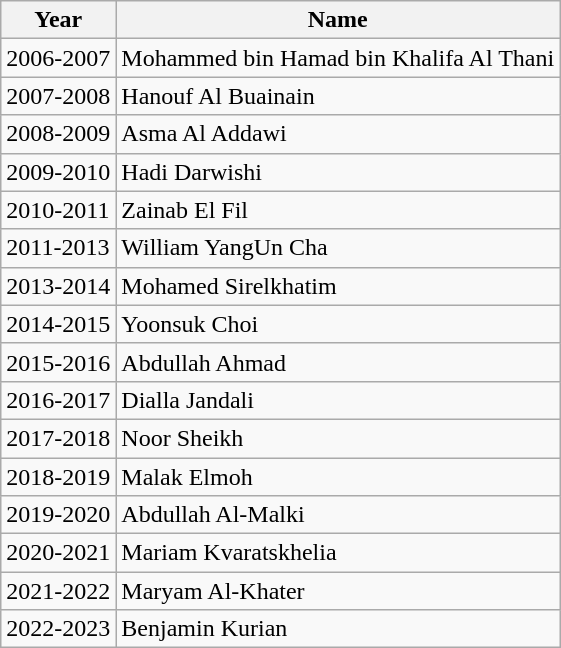<table class="wikitable">
<tr>
<th>Year</th>
<th>Name</th>
</tr>
<tr>
<td>2006-2007</td>
<td>Mohammed bin Hamad bin Khalifa Al Thani</td>
</tr>
<tr>
<td>2007-2008</td>
<td>Hanouf Al Buainain</td>
</tr>
<tr>
<td>2008-2009</td>
<td>Asma Al Addawi</td>
</tr>
<tr>
<td>2009-2010</td>
<td>Hadi Darwishi</td>
</tr>
<tr>
<td>2010-2011</td>
<td>Zainab El Fil</td>
</tr>
<tr>
<td>2011-2013</td>
<td>William YangUn Cha</td>
</tr>
<tr>
<td>2013-2014</td>
<td>Mohamed Sirelkhatim</td>
</tr>
<tr>
<td>2014-2015</td>
<td>Yoonsuk Choi</td>
</tr>
<tr>
<td>2015-2016</td>
<td>Abdullah Ahmad</td>
</tr>
<tr>
<td>2016-2017</td>
<td>Dialla Jandali</td>
</tr>
<tr>
<td>2017-2018</td>
<td>Noor Sheikh</td>
</tr>
<tr>
<td>2018-2019</td>
<td>Malak Elmoh</td>
</tr>
<tr>
<td>2019-2020</td>
<td>Abdullah Al-Malki</td>
</tr>
<tr>
<td>2020-2021</td>
<td>Mariam Kvaratskhelia</td>
</tr>
<tr>
<td>2021-2022</td>
<td>Maryam Al-Khater</td>
</tr>
<tr>
<td>2022-2023</td>
<td>Benjamin Kurian</td>
</tr>
</table>
